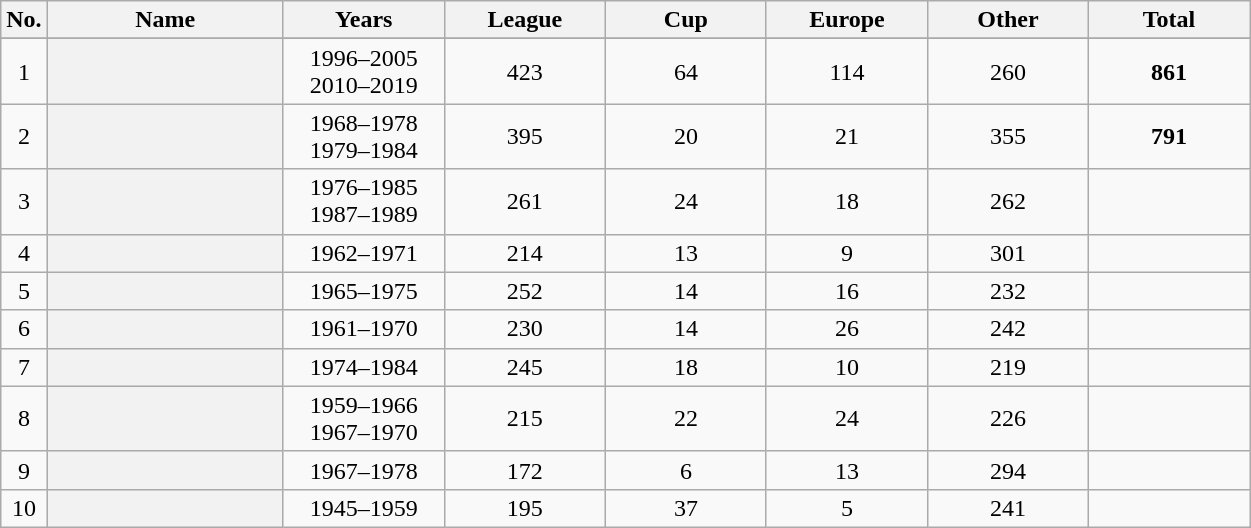<table class="wikitable plainrowheaders sortable" style="text-align: center;">
<tr>
<th scope=col>No.</th>
<th scope=col width="150px">Name</th>
<th scope=col width="100px">Years</th>
<th scope=col width="100px">League</th>
<th scope=col width="100px">Cup</th>
<th scope=col width="100px">Europe</th>
<th scope=col width="100px">Other</th>
<th scope=col width="100px">Total</th>
</tr>
<tr 791>
</tr>
<tr>
<td>1</td>
<th scope="row" style="text-align:left;"> </th>
<td>1996–2005<br>2010–2019</td>
<td>423</td>
<td>64</td>
<td>114</td>
<td>260</td>
<td><strong>861</strong></td>
</tr>
<tr>
<td>2</td>
<th scope="row" style="text-align:left;"> </th>
<td>1968–1978<br>1979–1984</td>
<td>395</td>
<td>20</td>
<td>21</td>
<td>355</td>
<td><strong>791</strong></td>
</tr>
<tr>
<td>3</td>
<th scope=row style="text-align:left;"> </th>
<td>1976–1985<br>1987–1989</td>
<td>261</td>
<td>24</td>
<td>18</td>
<td>262</td>
<td></td>
</tr>
<tr>
<td>4</td>
<th scope=row style="text-align:left;"> </th>
<td>1962–1971</td>
<td>214</td>
<td>13</td>
<td>9</td>
<td>301</td>
<td></td>
</tr>
<tr>
<td>5</td>
<th scope=row style="text-align:left;"> </th>
<td>1965–1975</td>
<td>252</td>
<td>14</td>
<td>16</td>
<td>232</td>
<td></td>
</tr>
<tr>
<td>6</td>
<th scope=row style="text-align:left;"> </th>
<td>1961–1970</td>
<td>230</td>
<td>14</td>
<td>26</td>
<td>242</td>
<td></td>
</tr>
<tr>
<td>7</td>
<th scope=row style="text-align:left;"> </th>
<td>1974–1984</td>
<td>245</td>
<td>18</td>
<td>10</td>
<td>219</td>
<td></td>
</tr>
<tr>
<td>8</td>
<th scope=row style="text-align:left;"> </th>
<td>1959–1966<br>1967–1970</td>
<td>215</td>
<td>22</td>
<td>24</td>
<td>226</td>
<td></td>
</tr>
<tr>
<td>9</td>
<th scope=row style="text-align:left;"> </th>
<td>1967–1978</td>
<td>172</td>
<td>6</td>
<td>13</td>
<td>294</td>
<td></td>
</tr>
<tr>
<td>10</td>
<th scope=row style="text-align:left;"> </th>
<td>1945–1959</td>
<td>195</td>
<td>37</td>
<td>5</td>
<td>241</td>
<td></td>
</tr>
</table>
